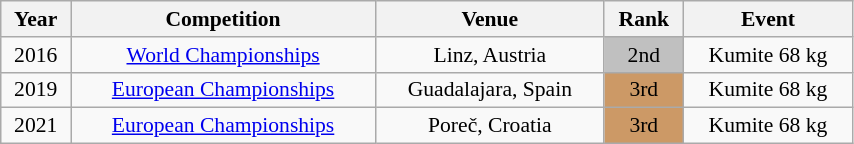<table class="wikitable sortable" width=45% style="font-size:90%; text-align:center;">
<tr>
<th>Year</th>
<th>Competition</th>
<th>Venue</th>
<th>Rank</th>
<th>Event</th>
</tr>
<tr>
<td>2016</td>
<td><a href='#'>World Championships</a></td>
<td>Linz, Austria</td>
<td bgcolor="silver">2nd</td>
<td>Kumite 68 kg</td>
</tr>
<tr>
<td>2019</td>
<td><a href='#'>European Championships</a></td>
<td>Guadalajara, Spain</td>
<td bgcolor="cc9966">3rd</td>
<td>Kumite 68 kg</td>
</tr>
<tr>
<td>2021</td>
<td><a href='#'>European Championships</a></td>
<td>Poreč, Croatia</td>
<td bgcolor="cc9966">3rd</td>
<td>Kumite 68 kg</td>
</tr>
</table>
